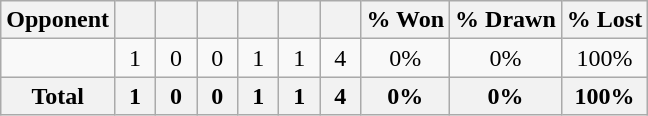<table class="wikitable">
<tr align=center>
<th>Opponent</th>
<th width=20></th>
<th width=20></th>
<th width=20></th>
<th width=20></th>
<th width=20></th>
<th width=20></th>
<th>% Won</th>
<th>% Drawn</th>
<th>% Lost</th>
</tr>
<tr align=center>
<td align=left></td>
<td>1</td>
<td>0</td>
<td>0</td>
<td>1</td>
<td>1</td>
<td>4</td>
<td>0%</td>
<td>0%</td>
<td>100%</td>
</tr>
<tr>
<th>Total</th>
<th>1</th>
<th>0</th>
<th>0</th>
<th>1</th>
<th>1</th>
<th>4</th>
<th>0%</th>
<th>0%</th>
<th>100%</th>
</tr>
</table>
